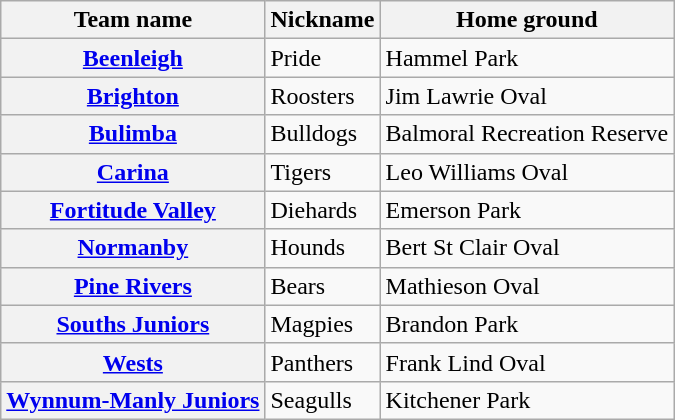<table class="wikitable plainrowheaders">
<tr>
<th scope="col">Team name</th>
<th scope="col">Nickname</th>
<th scope="col">Home ground</th>
</tr>
<tr>
<th scope="row"> <a href='#'>Beenleigh</a></th>
<td>Pride</td>
<td>Hammel Park</td>
</tr>
<tr>
<th scope="row"> <a href='#'>Brighton</a></th>
<td>Roosters</td>
<td>Jim Lawrie Oval</td>
</tr>
<tr>
<th scope="row"> <a href='#'>Bulimba</a></th>
<td>Bulldogs</td>
<td>Balmoral Recreation Reserve</td>
</tr>
<tr>
<th scope="row"> <a href='#'>Carina</a></th>
<td>Tigers</td>
<td>Leo Williams Oval</td>
</tr>
<tr>
<th scope="row"> <a href='#'>Fortitude Valley</a></th>
<td>Diehards</td>
<td>Emerson Park</td>
</tr>
<tr>
<th scope="row"> <a href='#'>Normanby</a></th>
<td>Hounds</td>
<td>Bert St Clair Oval</td>
</tr>
<tr>
<th scope="row"> <a href='#'>Pine Rivers</a></th>
<td>Bears</td>
<td>Mathieson Oval</td>
</tr>
<tr>
<th scope="row"> <a href='#'>Souths Juniors</a></th>
<td>Magpies</td>
<td>Brandon Park</td>
</tr>
<tr>
<th scope="row"> <a href='#'>Wests</a></th>
<td>Panthers</td>
<td>Frank Lind Oval</td>
</tr>
<tr>
<th scope="row"> <a href='#'>Wynnum-Manly Juniors</a></th>
<td>Seagulls</td>
<td>Kitchener Park</td>
</tr>
</table>
